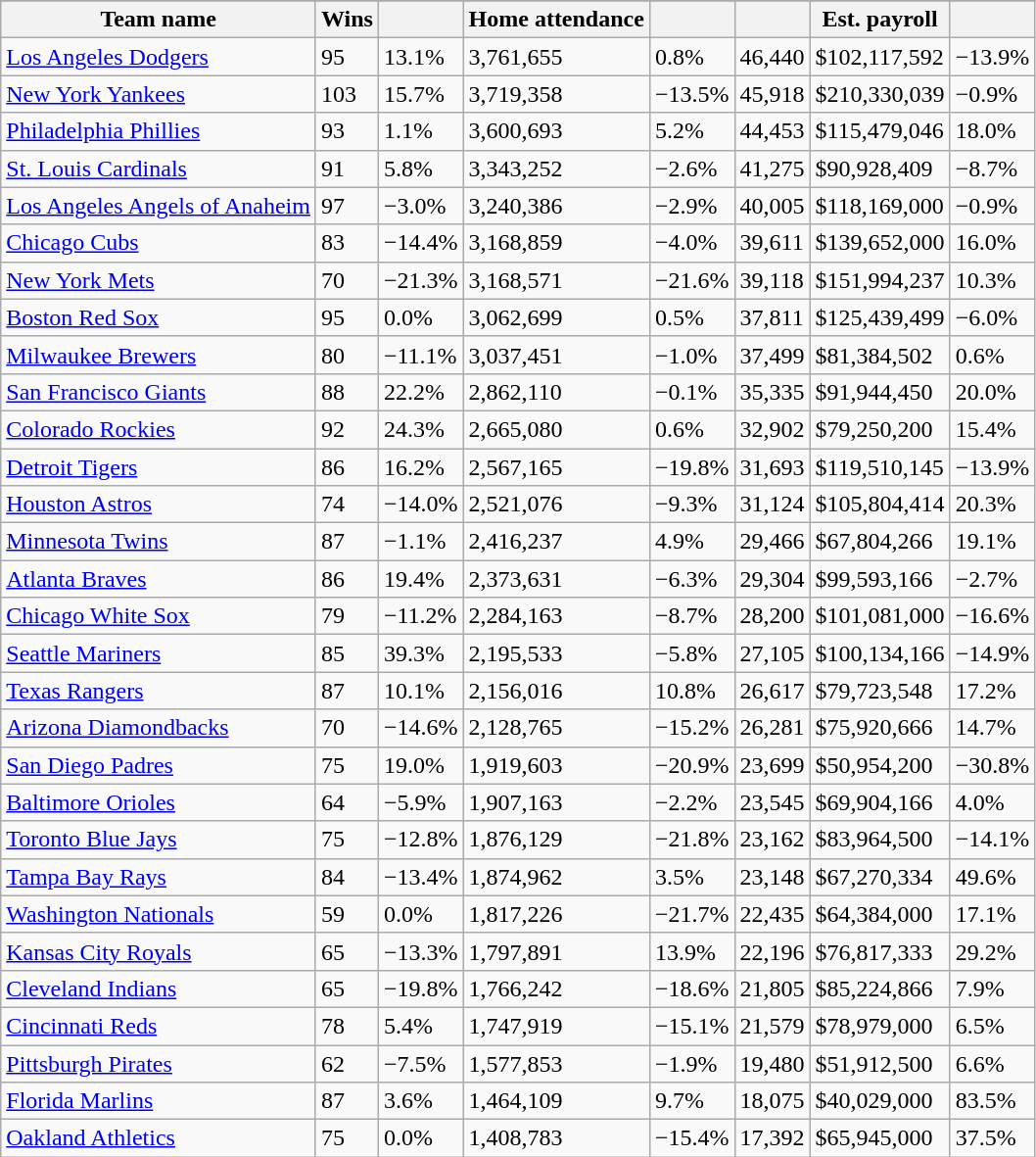<table class="wikitable sortable">
<tr style="text-align:center; font-size:larger;">
</tr>
<tr>
<th>Team name</th>
<th>Wins</th>
<th></th>
<th>Home attendance</th>
<th></th>
<th></th>
<th>Est. payroll</th>
<th></th>
</tr>
<tr>
<td><a href='#'>Los Angeles Dodgers</a></td>
<td>95</td>
<td>13.1%</td>
<td>3,761,655</td>
<td>0.8%</td>
<td>46,440</td>
<td>$102,117,592</td>
<td>−13.9%</td>
</tr>
<tr>
<td><a href='#'>New York Yankees</a></td>
<td>103</td>
<td>15.7%</td>
<td>3,719,358</td>
<td>−13.5%</td>
<td>45,918</td>
<td>$210,330,039</td>
<td>−0.9%</td>
</tr>
<tr>
<td><a href='#'>Philadelphia Phillies</a></td>
<td>93</td>
<td>1.1%</td>
<td>3,600,693</td>
<td>5.2%</td>
<td>44,453</td>
<td>$115,479,046</td>
<td>18.0%</td>
</tr>
<tr>
<td><a href='#'>St. Louis Cardinals</a></td>
<td>91</td>
<td>5.8%</td>
<td>3,343,252</td>
<td>−2.6%</td>
<td>41,275</td>
<td>$90,928,409</td>
<td>−8.7%</td>
</tr>
<tr>
<td><a href='#'>Los Angeles Angels of Anaheim</a></td>
<td>97</td>
<td>−3.0%</td>
<td>3,240,386</td>
<td>−2.9%</td>
<td>40,005</td>
<td>$118,169,000</td>
<td>−0.9%</td>
</tr>
<tr>
<td><a href='#'>Chicago Cubs</a></td>
<td>83</td>
<td>−14.4%</td>
<td>3,168,859</td>
<td>−4.0%</td>
<td>39,611</td>
<td>$139,652,000</td>
<td>16.0%</td>
</tr>
<tr>
<td><a href='#'>New York Mets</a></td>
<td>70</td>
<td>−21.3%</td>
<td>3,168,571</td>
<td>−21.6%</td>
<td>39,118</td>
<td>$151,994,237</td>
<td>10.3%</td>
</tr>
<tr>
<td><a href='#'>Boston Red Sox</a></td>
<td>95</td>
<td>0.0%</td>
<td>3,062,699</td>
<td>0.5%</td>
<td>37,811</td>
<td>$125,439,499</td>
<td>−6.0%</td>
</tr>
<tr>
<td><a href='#'>Milwaukee Brewers</a></td>
<td>80</td>
<td>−11.1%</td>
<td>3,037,451</td>
<td>−1.0%</td>
<td>37,499</td>
<td>$81,384,502</td>
<td>0.6%</td>
</tr>
<tr>
<td><a href='#'>San Francisco Giants</a></td>
<td>88</td>
<td>22.2%</td>
<td>2,862,110</td>
<td>−0.1%</td>
<td>35,335</td>
<td>$91,944,450</td>
<td>20.0%</td>
</tr>
<tr>
<td><a href='#'>Colorado Rockies</a></td>
<td>92</td>
<td>24.3%</td>
<td>2,665,080</td>
<td>0.6%</td>
<td>32,902</td>
<td>$79,250,200</td>
<td>15.4%</td>
</tr>
<tr>
<td><a href='#'>Detroit Tigers</a></td>
<td>86</td>
<td>16.2%</td>
<td>2,567,165</td>
<td>−19.8%</td>
<td>31,693</td>
<td>$119,510,145</td>
<td>−13.9%</td>
</tr>
<tr>
<td><a href='#'>Houston Astros</a></td>
<td>74</td>
<td>−14.0%</td>
<td>2,521,076</td>
<td>−9.3%</td>
<td>31,124</td>
<td>$105,804,414</td>
<td>20.3%</td>
</tr>
<tr>
<td><a href='#'>Minnesota Twins</a></td>
<td>87</td>
<td>−1.1%</td>
<td>2,416,237</td>
<td>4.9%</td>
<td>29,466</td>
<td>$67,804,266</td>
<td>19.1%</td>
</tr>
<tr>
<td><a href='#'>Atlanta Braves</a></td>
<td>86</td>
<td>19.4%</td>
<td>2,373,631</td>
<td>−6.3%</td>
<td>29,304</td>
<td>$99,593,166</td>
<td>−2.7%</td>
</tr>
<tr>
<td><a href='#'>Chicago White Sox</a></td>
<td>79</td>
<td>−11.2%</td>
<td>2,284,163</td>
<td>−8.7%</td>
<td>28,200</td>
<td>$101,081,000</td>
<td>−16.6%</td>
</tr>
<tr>
<td><a href='#'>Seattle Mariners</a></td>
<td>85</td>
<td>39.3%</td>
<td>2,195,533</td>
<td>−5.8%</td>
<td>27,105</td>
<td>$100,134,166</td>
<td>−14.9%</td>
</tr>
<tr>
<td><a href='#'>Texas Rangers</a></td>
<td>87</td>
<td>10.1%</td>
<td>2,156,016</td>
<td>10.8%</td>
<td>26,617</td>
<td>$79,723,548</td>
<td>17.2%</td>
</tr>
<tr>
<td><a href='#'>Arizona Diamondbacks</a></td>
<td>70</td>
<td>−14.6%</td>
<td>2,128,765</td>
<td>−15.2%</td>
<td>26,281</td>
<td>$75,920,666</td>
<td>14.7%</td>
</tr>
<tr>
<td><a href='#'>San Diego Padres</a></td>
<td>75</td>
<td>19.0%</td>
<td>1,919,603</td>
<td>−20.9%</td>
<td>23,699</td>
<td>$50,954,200</td>
<td>−30.8%</td>
</tr>
<tr>
<td><a href='#'>Baltimore Orioles</a></td>
<td>64</td>
<td>−5.9%</td>
<td>1,907,163</td>
<td>−2.2%</td>
<td>23,545</td>
<td>$69,904,166</td>
<td>4.0%</td>
</tr>
<tr>
<td><a href='#'>Toronto Blue Jays</a></td>
<td>75</td>
<td>−12.8%</td>
<td>1,876,129</td>
<td>−21.8%</td>
<td>23,162</td>
<td>$83,964,500</td>
<td>−14.1%</td>
</tr>
<tr>
<td><a href='#'>Tampa Bay Rays</a></td>
<td>84</td>
<td>−13.4%</td>
<td>1,874,962</td>
<td>3.5%</td>
<td>23,148</td>
<td>$67,270,334</td>
<td>49.6%</td>
</tr>
<tr>
<td><a href='#'>Washington Nationals</a></td>
<td>59</td>
<td>0.0%</td>
<td>1,817,226</td>
<td>−21.7%</td>
<td>22,435</td>
<td>$64,384,000</td>
<td>17.1%</td>
</tr>
<tr>
<td><a href='#'>Kansas City Royals</a></td>
<td>65</td>
<td>−13.3%</td>
<td>1,797,891</td>
<td>13.9%</td>
<td>22,196</td>
<td>$76,817,333</td>
<td>29.2%</td>
</tr>
<tr>
<td><a href='#'>Cleveland Indians</a></td>
<td>65</td>
<td>−19.8%</td>
<td>1,766,242</td>
<td>−18.6%</td>
<td>21,805</td>
<td>$85,224,866</td>
<td>7.9%</td>
</tr>
<tr>
<td><a href='#'>Cincinnati Reds</a></td>
<td>78</td>
<td>5.4%</td>
<td>1,747,919</td>
<td>−15.1%</td>
<td>21,579</td>
<td>$78,979,000</td>
<td>6.5%</td>
</tr>
<tr>
<td><a href='#'>Pittsburgh Pirates</a></td>
<td>62</td>
<td>−7.5%</td>
<td>1,577,853</td>
<td>−1.9%</td>
<td>19,480</td>
<td>$51,912,500</td>
<td>6.6%</td>
</tr>
<tr>
<td><a href='#'>Florida Marlins</a></td>
<td>87</td>
<td>3.6%</td>
<td>1,464,109</td>
<td>9.7%</td>
<td>18,075</td>
<td>$40,029,000</td>
<td>83.5%</td>
</tr>
<tr>
<td><a href='#'>Oakland Athletics</a></td>
<td>75</td>
<td>0.0%</td>
<td>1,408,783</td>
<td>−15.4%</td>
<td>17,392</td>
<td>$65,945,000</td>
<td>37.5%</td>
</tr>
</table>
